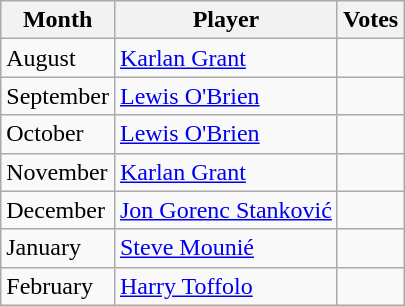<table class="wikitable" style="text-align:left">
<tr>
<th>Month</th>
<th>Player</th>
<th>Votes</th>
</tr>
<tr>
<td>August</td>
<td> <a href='#'>Karlan Grant</a></td>
<td></td>
</tr>
<tr>
<td>September</td>
<td> <a href='#'>Lewis O'Brien</a></td>
<td></td>
</tr>
<tr>
<td>October</td>
<td> <a href='#'>Lewis O'Brien</a></td>
<td></td>
</tr>
<tr>
<td>November</td>
<td> <a href='#'>Karlan Grant</a></td>
<td></td>
</tr>
<tr>
<td>December</td>
<td> <a href='#'>Jon Gorenc Stanković</a></td>
<td></td>
</tr>
<tr>
<td>January</td>
<td> <a href='#'>Steve Mounié</a></td>
<td></td>
</tr>
<tr>
<td>February</td>
<td> <a href='#'>Harry Toffolo</a></td>
<td></td>
</tr>
</table>
